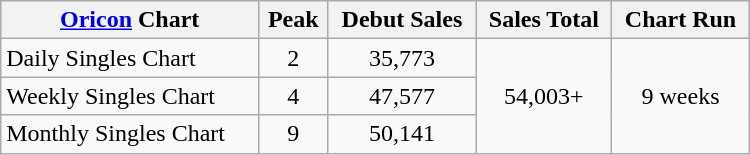<table class="wikitable" style="width:500px;">
<tr>
<th style="text-align:center;"><a href='#'>Oricon</a> Chart</th>
<th style="text-align:center;">Peak</th>
<th style="text-align:center;">Debut Sales</th>
<th style="text-align:center;">Sales Total</th>
<th style="text-align:center;">Chart Run</th>
</tr>
<tr>
<td align="left">Daily Singles Chart</td>
<td style="text-align:center;">2</td>
<td style="text-align:center;" rowspan="1">35,773</td>
<td style="text-align:center;" rowspan="3">54,003+ </td>
<td style="text-align:center;" rowspan="3">9 weeks</td>
</tr>
<tr>
<td align="left">Weekly Singles Chart</td>
<td style="text-align:center;">4</td>
<td style="text-align:center;">47,577</td>
</tr>
<tr>
<td align="left">Monthly Singles Chart</td>
<td style="text-align:center;">9</td>
<td style="text-align:center;">50,141</td>
</tr>
</table>
